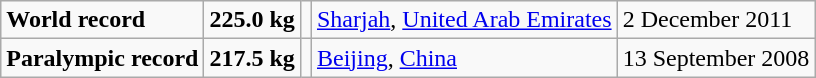<table class="wikitable">
<tr>
<td><strong>World record</strong></td>
<td><strong>225.0 kg</strong></td>
<td></td>
<td><a href='#'>Sharjah</a>, <a href='#'>United Arab Emirates</a></td>
<td>2 December 2011</td>
</tr>
<tr>
<td><strong>Paralympic record</strong></td>
<td><strong>217.5 kg</strong></td>
<td></td>
<td><a href='#'>Beijing</a>, <a href='#'>China</a></td>
<td>13 September 2008</td>
</tr>
</table>
